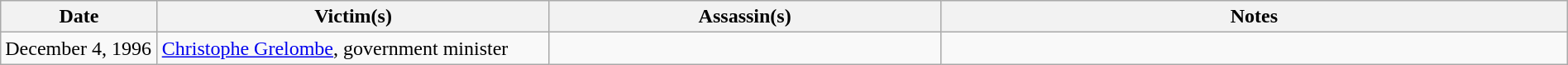<table class="wikitable sortable" style="width:100%">
<tr>
<th style="width:10%">Date</th>
<th style="width:25%">Victim(s)</th>
<th style="width:25%">Assassin(s)</th>
<th style="width:40%">Notes</th>
</tr>
<tr>
<td>December 4, 1996</td>
<td><a href='#'>Christophe Grelombe</a>, government minister</td>
<td></td>
<td></td>
</tr>
</table>
